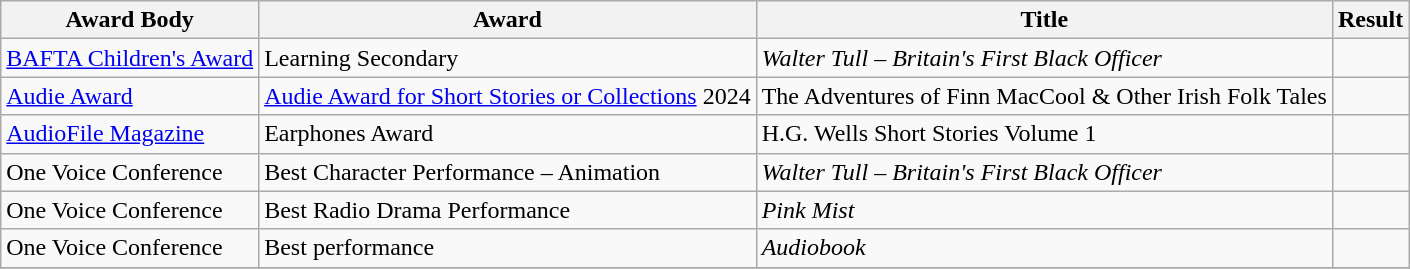<table class="wikitable sortable">
<tr>
<th>Award Body</th>
<th>Award</th>
<th>Title</th>
<th>Result</th>
</tr>
<tr>
<td><a href='#'>BAFTA Children's Award</a></td>
<td Children's>Learning Secondary</td>
<td><em>Walter Tull – Britain's First Black Officer</em></td>
<td></td>
</tr>
<tr>
<td><a href='#'>Audie Award</a></td>
<td><a href='#'>Audie Award for Short Stories or Collections</a> 2024</td>
<td>The Adventures of Finn MacCool & Other Irish Folk Tales</td>
<td></td>
</tr>
<tr>
<td><a href='#'>AudioFile Magazine</a></td>
<td>Earphones Award</td>
<td>H.G. Wells Short Stories Volume 1</td>
<td></td>
</tr>
<tr>
<td>One Voice Conference</td>
<td>Best Character Performance – Animation</td>
<td><em>Walter Tull – Britain's First Black Officer</em></td>
<td></td>
</tr>
<tr>
<td>One Voice Conference</td>
<td Radio>Best Radio Drama Performance</td>
<td><em>Pink Mist</em></td>
<td></td>
</tr>
<tr>
<td>One Voice Conference</td>
<td>Best performance</td>
<td><em>Audiobook</em></td>
<td></td>
</tr>
<tr>
</tr>
<tr>
</tr>
</table>
